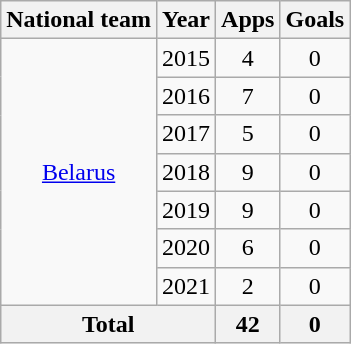<table class="wikitable" style="text-align:center">
<tr>
<th>National team</th>
<th>Year</th>
<th>Apps</th>
<th>Goals</th>
</tr>
<tr>
<td rowspan="7"><a href='#'>Belarus</a></td>
<td>2015</td>
<td>4</td>
<td>0</td>
</tr>
<tr>
<td>2016</td>
<td>7</td>
<td>0</td>
</tr>
<tr>
<td>2017</td>
<td>5</td>
<td>0</td>
</tr>
<tr>
<td>2018</td>
<td>9</td>
<td>0</td>
</tr>
<tr>
<td>2019</td>
<td>9</td>
<td>0</td>
</tr>
<tr>
<td>2020</td>
<td>6</td>
<td>0</td>
</tr>
<tr>
<td>2021</td>
<td>2</td>
<td>0</td>
</tr>
<tr>
<th colspan="2">Total</th>
<th>42</th>
<th>0</th>
</tr>
</table>
